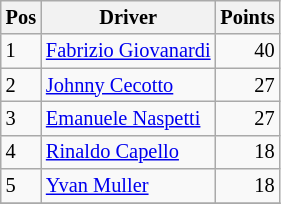<table class="wikitable" style="font-size: 85%;">
<tr>
<th>Pos</th>
<th>Driver</th>
<th>Points</th>
</tr>
<tr>
<td>1</td>
<td> <a href='#'>Fabrizio Giovanardi</a></td>
<td align="right">40</td>
</tr>
<tr>
<td>2</td>
<td> <a href='#'>Johnny Cecotto</a></td>
<td align="right">27</td>
</tr>
<tr>
<td>3</td>
<td> <a href='#'>Emanuele Naspetti</a></td>
<td align="right">27</td>
</tr>
<tr>
<td>4</td>
<td> <a href='#'>Rinaldo Capello</a></td>
<td align="right">18</td>
</tr>
<tr>
<td>5</td>
<td> <a href='#'>Yvan Muller</a></td>
<td align="right">18</td>
</tr>
<tr>
</tr>
</table>
